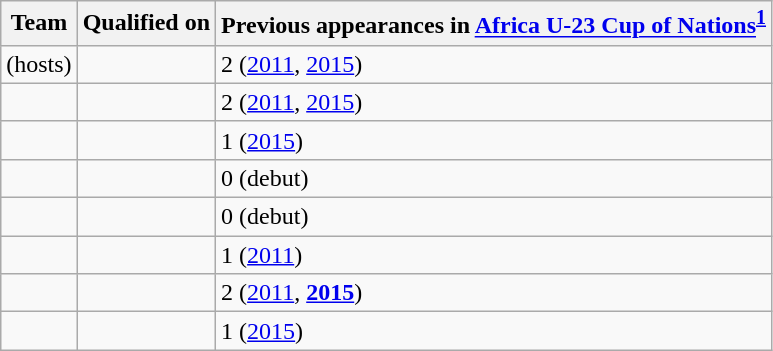<table class="wikitable sortable">
<tr>
<th>Team</th>
<th>Qualified on</th>
<th data-sort-type="number">Previous appearances in <a href='#'>Africa U-23 Cup of Nations</a><sup><strong><a href='#'>1</a></strong></sup></th>
</tr>
<tr>
<td> (hosts)</td>
<td></td>
<td>2 (<a href='#'>2011</a>, <a href='#'>2015</a>)</td>
</tr>
<tr>
<td></td>
<td></td>
<td>2 (<a href='#'>2011</a>, <a href='#'>2015</a>)</td>
</tr>
<tr>
<td></td>
<td></td>
<td>1 (<a href='#'>2015</a>)</td>
</tr>
<tr>
<td></td>
<td></td>
<td>0 (debut)</td>
</tr>
<tr>
<td></td>
<td></td>
<td>0 (debut)</td>
</tr>
<tr>
<td></td>
<td></td>
<td>1 (<a href='#'>2011</a>)</td>
</tr>
<tr>
<td></td>
<td></td>
<td>2 (<a href='#'>2011</a>, <strong><a href='#'>2015</a></strong>)</td>
</tr>
<tr>
<td></td>
<td></td>
<td>1 (<a href='#'>2015</a>)</td>
</tr>
</table>
